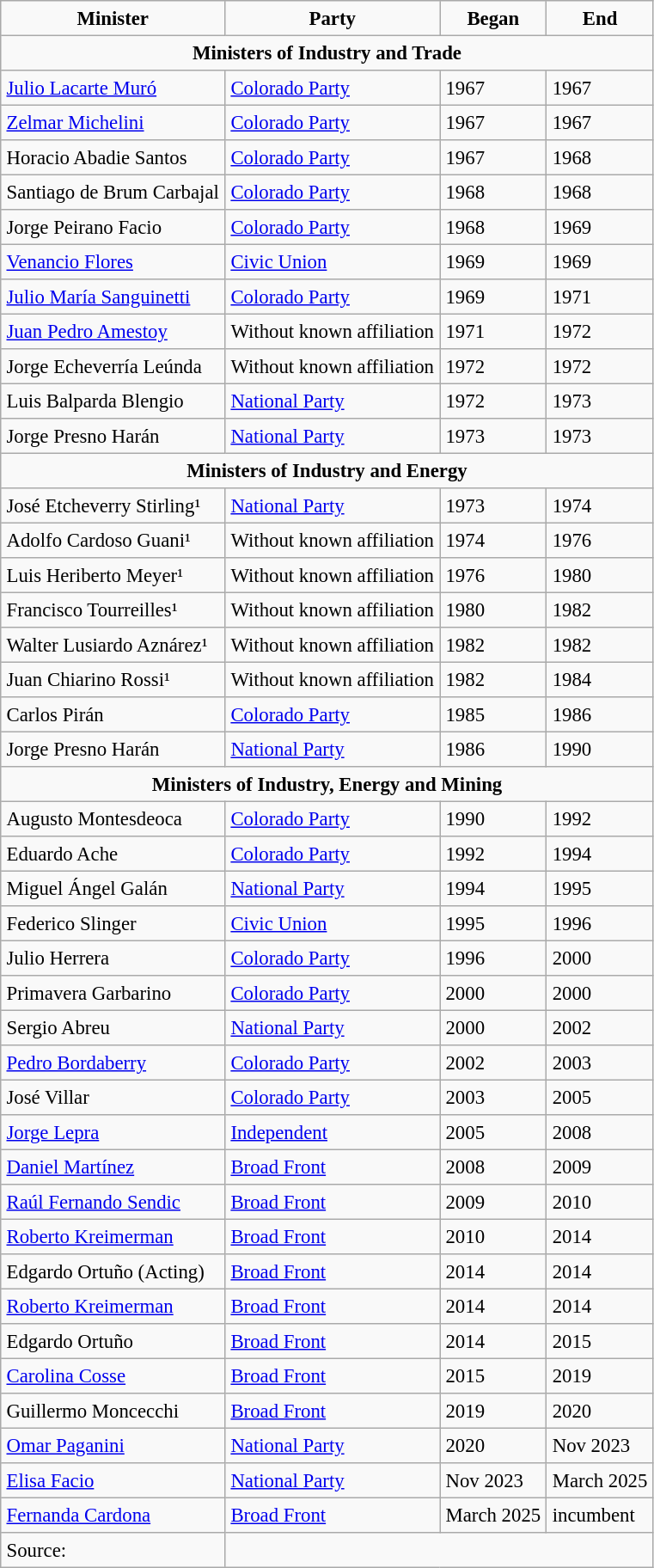<table align="center" cellspacing="0" cellpadding="4" border="1" style="margin: 1em 1em 1em 0; background: #f9f9f9; border: 1px #aaa solid; border-collapse: collapse; font-size: 95%;">
<tr>
<th align="center">Minister</th>
<th>Party</th>
<th align="center">Began</th>
<th>End</th>
</tr>
<tr>
<th colspan="4">Ministers of Industry and Trade</th>
</tr>
<tr>
<td><a href='#'>Julio Lacarte Muró</a></td>
<td><a href='#'>Colorado Party</a></td>
<td>1967</td>
<td>1967</td>
</tr>
<tr>
<td><a href='#'>Zelmar Michelini</a></td>
<td><a href='#'>Colorado Party</a></td>
<td>1967</td>
<td>1967</td>
</tr>
<tr>
<td>Horacio Abadie Santos</td>
<td><a href='#'>Colorado Party</a></td>
<td>1967</td>
<td>1968</td>
</tr>
<tr>
<td>Santiago de Brum Carbajal</td>
<td><a href='#'>Colorado Party</a></td>
<td>1968</td>
<td>1968</td>
</tr>
<tr>
<td>Jorge Peirano Facio</td>
<td><a href='#'>Colorado Party</a></td>
<td>1968</td>
<td>1969</td>
</tr>
<tr>
<td><a href='#'>Venancio Flores</a></td>
<td><a href='#'>Civic Union</a></td>
<td>1969</td>
<td>1969</td>
</tr>
<tr>
<td><a href='#'>Julio María Sanguinetti</a></td>
<td><a href='#'>Colorado Party</a></td>
<td>1969</td>
<td>1971</td>
</tr>
<tr>
<td><a href='#'>Juan Pedro Amestoy</a></td>
<td>Without known affiliation</td>
<td>1971</td>
<td>1972</td>
</tr>
<tr>
<td>Jorge Echeverría Leúnda</td>
<td>Without known affiliation</td>
<td>1972</td>
<td>1972</td>
</tr>
<tr>
<td>Luis Balparda Blengio</td>
<td><a href='#'>National Party</a></td>
<td>1972</td>
<td>1973</td>
</tr>
<tr>
<td>Jorge Presno Harán</td>
<td><a href='#'>National Party</a></td>
<td>1973</td>
<td>1973</td>
</tr>
<tr>
<th colspan="4">Ministers of Industry and Energy</th>
</tr>
<tr>
<td>José Etcheverry Stirling¹</td>
<td><a href='#'>National Party</a></td>
<td>1973</td>
<td>1974</td>
</tr>
<tr>
<td>Adolfo Cardoso Guani¹</td>
<td>Without known affiliation</td>
<td>1974</td>
<td>1976</td>
</tr>
<tr>
<td>Luis Heriberto Meyer¹</td>
<td>Without known affiliation</td>
<td>1976</td>
<td>1980</td>
</tr>
<tr>
<td>Francisco Tourreilles¹</td>
<td>Without known affiliation</td>
<td>1980</td>
<td>1982</td>
</tr>
<tr>
<td>Walter Lusiardo Aznárez¹</td>
<td>Without known affiliation</td>
<td>1982</td>
<td>1982</td>
</tr>
<tr>
<td>Juan Chiarino Rossi¹</td>
<td>Without known affiliation</td>
<td>1982</td>
<td>1984</td>
</tr>
<tr>
<td>Carlos Pirán</td>
<td><a href='#'>Colorado Party</a></td>
<td>1985</td>
<td>1986</td>
</tr>
<tr>
<td>Jorge Presno Harán</td>
<td><a href='#'>National Party</a></td>
<td>1986</td>
<td>1990</td>
</tr>
<tr>
<th colspan="4">Ministers of Industry, Energy and Mining</th>
</tr>
<tr>
<td>Augusto Montesdeoca</td>
<td><a href='#'>Colorado Party</a></td>
<td>1990</td>
<td>1992</td>
</tr>
<tr>
<td>Eduardo Ache</td>
<td><a href='#'>Colorado Party</a></td>
<td>1992</td>
<td>1994</td>
</tr>
<tr>
<td>Miguel Ángel Galán</td>
<td><a href='#'>National Party</a></td>
<td>1994</td>
<td>1995</td>
</tr>
<tr>
<td>Federico Slinger</td>
<td><a href='#'>Civic Union</a></td>
<td>1995</td>
<td>1996</td>
</tr>
<tr>
<td>Julio Herrera</td>
<td><a href='#'>Colorado Party</a></td>
<td>1996</td>
<td>2000</td>
</tr>
<tr>
<td>Primavera Garbarino</td>
<td><a href='#'>Colorado Party</a></td>
<td>2000</td>
<td>2000</td>
</tr>
<tr>
<td>Sergio Abreu</td>
<td><a href='#'>National Party</a></td>
<td>2000</td>
<td>2002</td>
</tr>
<tr>
<td><a href='#'>Pedro Bordaberry</a></td>
<td><a href='#'>Colorado Party</a></td>
<td>2002</td>
<td>2003</td>
</tr>
<tr>
<td>José Villar</td>
<td><a href='#'>Colorado Party</a></td>
<td>2003</td>
<td>2005</td>
</tr>
<tr>
<td><a href='#'>Jorge Lepra</a></td>
<td><a href='#'>Independent</a></td>
<td>2005</td>
<td>2008</td>
</tr>
<tr>
<td><a href='#'>Daniel Martínez</a></td>
<td><a href='#'>Broad Front</a></td>
<td>2008</td>
<td>2009</td>
</tr>
<tr>
<td><a href='#'>Raúl Fernando Sendic</a></td>
<td><a href='#'>Broad Front</a></td>
<td>2009</td>
<td>2010</td>
</tr>
<tr>
<td><a href='#'>Roberto Kreimerman</a></td>
<td><a href='#'>Broad Front</a></td>
<td>2010</td>
<td>2014</td>
</tr>
<tr>
<td>Edgardo Ortuño (Acting)</td>
<td><a href='#'>Broad Front</a></td>
<td>2014</td>
<td>2014</td>
</tr>
<tr>
<td><a href='#'>Roberto Kreimerman</a></td>
<td><a href='#'>Broad Front</a></td>
<td>2014</td>
<td>2014</td>
</tr>
<tr>
<td>Edgardo Ortuño</td>
<td><a href='#'>Broad Front</a></td>
<td>2014</td>
<td>2015</td>
</tr>
<tr>
<td><a href='#'>Carolina Cosse</a></td>
<td><a href='#'>Broad Front</a></td>
<td>2015</td>
<td>2019</td>
</tr>
<tr>
<td>Guillermo Moncecchi</td>
<td><a href='#'>Broad Front</a></td>
<td>2019</td>
<td>2020</td>
</tr>
<tr>
<td><a href='#'>Omar Paganini</a></td>
<td><a href='#'>National Party</a></td>
<td>2020</td>
<td>Nov 2023</td>
</tr>
<tr>
<td><a href='#'>Elisa Facio</a></td>
<td><a href='#'>National Party</a></td>
<td>Nov 2023</td>
<td>March 2025</td>
</tr>
<tr>
<td><a href='#'>Fernanda Cardona</a></td>
<td><a href='#'>Broad Front</a></td>
<td>March 2025</td>
<td>incumbent</td>
</tr>
<tr>
<td>Source:</td>
<td colspan="3"></td>
</tr>
</table>
